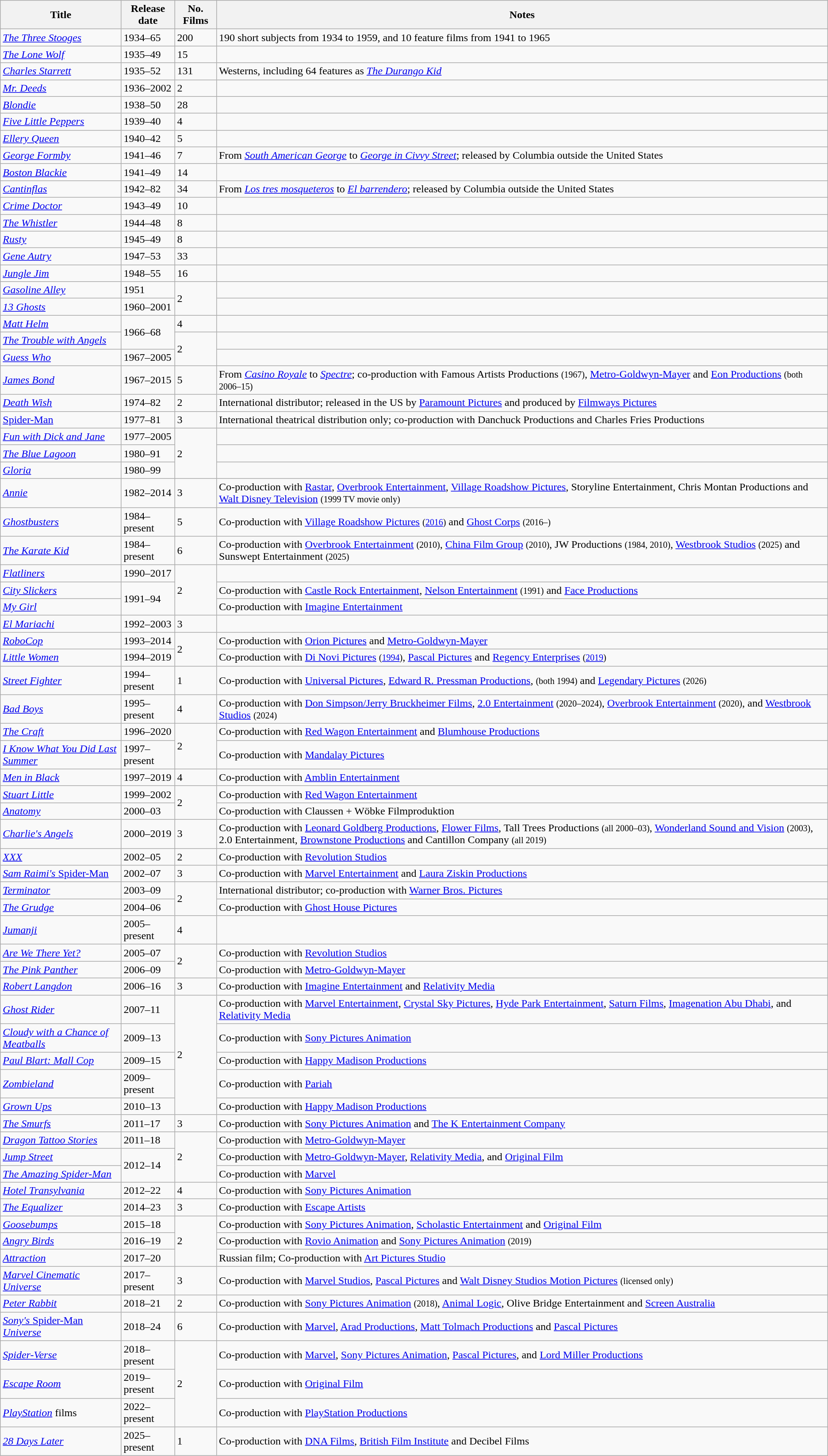<table class="wikitable sortable">
<tr>
<th>Title</th>
<th>Release date</th>
<th>No. Films</th>
<th>Notes</th>
</tr>
<tr>
<td><em><a href='#'>The Three Stooges</a></em></td>
<td>1934–65</td>
<td>200</td>
<td>190 short subjects from 1934 to 1959, and 10 feature films from 1941 to 1965</td>
</tr>
<tr>
<td><em><a href='#'>The Lone Wolf</a></em></td>
<td>1935–49</td>
<td>15</td>
<td></td>
</tr>
<tr>
<td><em><a href='#'>Charles Starrett</a></em></td>
<td>1935–52</td>
<td>131</td>
<td>Westerns, including 64 features as <a href='#'><em>The Durango Kid</em></a></td>
</tr>
<tr>
<td><em><a href='#'>Mr. Deeds</a></em></td>
<td>1936–2002</td>
<td>2</td>
<td></td>
</tr>
<tr>
<td><em><a href='#'>Blondie</a></em></td>
<td>1938–50</td>
<td>28</td>
<td></td>
</tr>
<tr>
<td><em><a href='#'>Five Little Peppers</a></em></td>
<td>1939–40</td>
<td>4</td>
<td></td>
</tr>
<tr>
<td><em><a href='#'>Ellery Queen</a></em></td>
<td>1940–42</td>
<td>5</td>
<td></td>
</tr>
<tr>
<td><em><a href='#'>George Formby</a></em></td>
<td>1941–46</td>
<td>7</td>
<td>From <em><a href='#'>South American George</a></em> to <em><a href='#'>George in Civvy Street</a></em>; released by Columbia outside the United States</td>
</tr>
<tr>
<td><em><a href='#'>Boston Blackie</a></em></td>
<td>1941–49</td>
<td>14</td>
<td></td>
</tr>
<tr>
<td><em><a href='#'>Cantinflas</a></em></td>
<td>1942–82</td>
<td>34</td>
<td>From <em><a href='#'>Los tres mosqueteros</a></em> to <em><a href='#'>El barrendero</a></em>; released by Columbia outside the United States</td>
</tr>
<tr>
<td><em><a href='#'>Crime Doctor</a></em></td>
<td>1943–49</td>
<td>10</td>
<td></td>
</tr>
<tr>
<td><em><a href='#'>The Whistler</a></em></td>
<td>1944–48</td>
<td>8</td>
<td></td>
</tr>
<tr>
<td><em><a href='#'>Rusty</a></em></td>
<td>1945–49</td>
<td>8</td>
<td></td>
</tr>
<tr>
<td><em><a href='#'>Gene Autry</a></em></td>
<td>1947–53</td>
<td>33</td>
<td></td>
</tr>
<tr>
<td><em><a href='#'>Jungle Jim</a></em></td>
<td>1948–55</td>
<td>16</td>
<td></td>
</tr>
<tr>
<td><em><a href='#'>Gasoline Alley</a></em></td>
<td>1951</td>
<td rowspan="2">2</td>
<td></td>
</tr>
<tr>
<td><em><a href='#'>13 Ghosts</a></em></td>
<td>1960–2001</td>
<td></td>
</tr>
<tr>
<td><em><a href='#'>Matt Helm</a></em></td>
<td rowspan="2">1966–68</td>
<td>4</td>
</tr>
<tr>
<td><em><a href='#'>The Trouble with Angels</a></em></td>
<td rowspan="2">2</td>
<td></td>
</tr>
<tr>
<td><em><a href='#'>Guess Who</a></em></td>
<td>1967–2005</td>
<td></td>
</tr>
<tr>
<td><em><a href='#'>James Bond</a></em></td>
<td>1967–2015</td>
<td>5</td>
<td>From <em><a href='#'>Casino Royale</a></em> to <em><a href='#'>Spectre</a></em>; co-production with Famous Artists Productions <small>(1967)</small>, <a href='#'>Metro-Goldwyn-Mayer</a> and <a href='#'>Eon Productions</a> <small>(both 2006–15)</small></td>
</tr>
<tr>
<td><em><a href='#'>Death Wish</a></em></td>
<td>1974–82</td>
<td>2</td>
<td>International distributor; released in the US by <a href='#'>Paramount Pictures</a> and produced by <a href='#'>Filmways Pictures</a></td>
</tr>
<tr>
<td><em><a href='#'></em>Spider-Man<em></a></em></td>
<td>1977–81</td>
<td>3</td>
<td>International theatrical distribution only; co-production with Danchuck Productions and Charles Fries Productions</td>
</tr>
<tr>
<td><em><a href='#'>Fun with Dick and Jane</a></em></td>
<td>1977–2005</td>
<td rowspan="3">2</td>
<td></td>
</tr>
<tr>
<td><em><a href='#'>The Blue Lagoon</a></em></td>
<td>1980–91</td>
<td></td>
</tr>
<tr>
<td><em><a href='#'>Gloria</a></em></td>
<td>1980–99</td>
<td></td>
</tr>
<tr>
<td><em><a href='#'>Annie</a></em></td>
<td>1982–2014</td>
<td>3</td>
<td>Co-production with <a href='#'>Rastar</a>, <a href='#'>Overbrook Entertainment</a>, <a href='#'>Village Roadshow Pictures</a>, Storyline Entertainment, Chris Montan Productions and <a href='#'>Walt Disney Television</a> <small>(1999 TV movie only)</small></td>
</tr>
<tr>
<td><em><a href='#'>Ghostbusters</a></em></td>
<td>1984–present</td>
<td>5</td>
<td>Co-production with <a href='#'>Village Roadshow Pictures</a> <small>(<a href='#'>2016</a>)</small> and <a href='#'>Ghost Corps</a> <small>(2016–)</small></td>
</tr>
<tr>
<td><em><a href='#'>The Karate Kid</a></em></td>
<td>1984–present</td>
<td>6</td>
<td>Co-production with <a href='#'>Overbrook Entertainment</a> <small>(2010)</small>, <a href='#'>China Film Group</a> <small>(2010)</small>, JW Productions <small>(1984, 2010)</small>, <a href='#'>Westbrook Studios</a> <small>(2025)</small> and Sunswept Entertainment <small>(2025)</small></td>
</tr>
<tr>
<td><em><a href='#'>Flatliners</a></em></td>
<td>1990–2017</td>
<td rowspan="3">2</td>
<td></td>
</tr>
<tr>
<td><em><a href='#'>City Slickers</a></em></td>
<td rowspan="2">1991–94</td>
<td>Co-production with <a href='#'>Castle Rock Entertainment</a>, <a href='#'>Nelson Entertainment</a> <small>(1991)</small> and <a href='#'>Face Productions</a></td>
</tr>
<tr>
<td><em><a href='#'>My Girl</a></em></td>
<td>Co-production with <a href='#'>Imagine Entertainment</a></td>
</tr>
<tr>
<td><em><a href='#'>El Mariachi</a></em></td>
<td>1992–2003</td>
<td>3</td>
<td></td>
</tr>
<tr>
<td><em><a href='#'>RoboCop</a></em></td>
<td>1993–2014</td>
<td rowspan="2">2</td>
<td>Co-production with <a href='#'>Orion Pictures</a> and <a href='#'>Metro-Goldwyn-Mayer</a></td>
</tr>
<tr>
<td><em><a href='#'>Little Women</a></em></td>
<td>1994–2019</td>
<td>Co-production with <a href='#'>Di Novi Pictures</a> <small>(<a href='#'>1994</a>)</small>, <a href='#'>Pascal Pictures</a> and <a href='#'>Regency Enterprises</a> <small>(<a href='#'>2019</a>)</small></td>
</tr>
<tr>
<td><em><a href='#'>Street Fighter</a></em></td>
<td>1994–present</td>
<td>1</td>
<td>Co-production with <a href='#'>Universal Pictures</a>, <a href='#'>Edward R. Pressman Productions</a>, <small>(both 1994)</small> and <a href='#'>Legendary Pictures</a> <small>(2026)</small></td>
</tr>
<tr>
<td><em><a href='#'>Bad Boys</a></em></td>
<td>1995–present</td>
<td>4</td>
<td>Co-production with <a href='#'>Don Simpson/Jerry Bruckheimer Films</a>, <a href='#'>2.0 Entertainment</a> <small>(2020–2024)</small>, <a href='#'>Overbrook Entertainment</a> <small>(2020)</small>, and <a href='#'>Westbrook Studios</a> <small>(2024)</small></td>
</tr>
<tr>
<td><em><a href='#'>The Craft</a></em></td>
<td>1996–2020</td>
<td rowspan="2">2</td>
<td>Co-production with <a href='#'>Red Wagon Entertainment</a> and <a href='#'>Blumhouse Productions</a></td>
</tr>
<tr>
<td><em><a href='#'>I Know What You Did Last Summer</a></em></td>
<td>1997–present</td>
<td>Co-production with <a href='#'>Mandalay Pictures</a></td>
</tr>
<tr>
<td><em><a href='#'>Men in Black</a></em></td>
<td>1997–2019</td>
<td>4</td>
<td>Co-production with <a href='#'>Amblin Entertainment</a></td>
</tr>
<tr>
<td><em><a href='#'>Stuart Little</a></em></td>
<td>1999–2002</td>
<td rowspan=2>2</td>
<td>Co-production with <a href='#'>Red Wagon Entertainment</a></td>
</tr>
<tr>
<td><em><a href='#'>Anatomy</a></em></td>
<td>2000–03</td>
<td>Co-production with Claussen + Wöbke Filmproduktion</td>
</tr>
<tr>
<td><em><a href='#'>Charlie's Angels</a></em></td>
<td>2000–2019</td>
<td>3</td>
<td>Co-production with <a href='#'>Leonard Goldberg Productions</a>, <a href='#'>Flower Films</a>, Tall Trees Productions <small>(all 2000–03)</small>, <a href='#'>Wonderland Sound and Vision</a> <small>(2003)</small>, 2.0 Entertainment, <a href='#'>Brownstone Productions</a> and Cantillon Company <small>(all 2019)</small></td>
</tr>
<tr>
<td><em><a href='#'>XXX</a></em></td>
<td>2002–05</td>
<td>2</td>
<td>Co-production with <a href='#'>Revolution Studios</a></td>
</tr>
<tr>
<td><em><a href='#'>Sam Raimi's </em>Spider-Man<em></a></em></td>
<td>2002–07</td>
<td>3</td>
<td>Co-production with <a href='#'>Marvel Entertainment</a> and <a href='#'>Laura Ziskin Productions</a></td>
</tr>
<tr>
<td><em><a href='#'>Terminator</a></em></td>
<td>2003–09</td>
<td rowspan="2">2</td>
<td>International distributor; co-production with <a href='#'>Warner Bros. Pictures</a></td>
</tr>
<tr>
<td><em><a href='#'>The Grudge</a></em></td>
<td>2004–06</td>
<td>Co-production with <a href='#'>Ghost House Pictures</a></td>
</tr>
<tr>
<td><em><a href='#'>Jumanji</a></em></td>
<td>2005–present</td>
<td>4</td>
<td></td>
</tr>
<tr>
<td><em><a href='#'>Are We There Yet?</a></em></td>
<td>2005–07</td>
<td rowspan="2">2</td>
<td>Co-production with <a href='#'>Revolution Studios</a></td>
</tr>
<tr>
<td><em><a href='#'>The Pink Panther</a></em></td>
<td>2006–09</td>
<td>Co-production with <a href='#'>Metro-Goldwyn-Mayer</a></td>
</tr>
<tr>
<td><em><a href='#'>Robert Langdon</a></em></td>
<td>2006–16</td>
<td>3</td>
<td>Co-production with <a href='#'>Imagine Entertainment</a> and <a href='#'>Relativity Media</a></td>
</tr>
<tr>
<td><em><a href='#'>Ghost Rider</a></em></td>
<td>2007–11</td>
<td rowspan="5">2</td>
<td>Co-production with <a href='#'>Marvel Entertainment</a>, <a href='#'>Crystal Sky Pictures</a>, <a href='#'>Hyde Park Entertainment</a>, <a href='#'>Saturn Films</a>, <a href='#'>Imagenation Abu Dhabi</a>, and <a href='#'>Relativity Media</a></td>
</tr>
<tr>
<td><em><a href='#'>Cloudy with a Chance of Meatballs</a></em></td>
<td>2009–13</td>
<td>Co-production with <a href='#'>Sony Pictures Animation</a></td>
</tr>
<tr>
<td><em><a href='#'>Paul Blart: Mall Cop</a></em></td>
<td>2009–15</td>
<td>Co-production with <a href='#'>Happy Madison Productions</a></td>
</tr>
<tr>
<td><em><a href='#'>Zombieland</a></em></td>
<td>2009–present</td>
<td>Co-production with <a href='#'>Pariah</a></td>
</tr>
<tr>
<td><em><a href='#'>Grown Ups</a></em></td>
<td>2010–13</td>
<td>Co-production with <a href='#'>Happy Madison Productions</a></td>
</tr>
<tr>
<td><em><a href='#'>The Smurfs</a></em></td>
<td>2011–17</td>
<td>3</td>
<td>Co-production with <a href='#'>Sony Pictures Animation</a> and <a href='#'>The K Entertainment Company</a></td>
</tr>
<tr>
<td><em><a href='#'>Dragon Tattoo Stories</a></em></td>
<td>2011–18</td>
<td rowspan="3">2</td>
<td>Co-production with <a href='#'>Metro-Goldwyn-Mayer</a></td>
</tr>
<tr>
<td><em><a href='#'>Jump Street</a></em></td>
<td rowspan="2">2012–14</td>
<td>Co-production with <a href='#'>Metro-Goldwyn-Mayer</a>, <a href='#'>Relativity Media</a>, and <a href='#'>Original Film</a></td>
</tr>
<tr>
<td><em><a href='#'>The Amazing Spider-Man</a></em></td>
<td>Co-production with <a href='#'>Marvel</a></td>
</tr>
<tr>
<td><em><a href='#'>Hotel Transylvania</a></em></td>
<td>2012–22</td>
<td>4</td>
<td>Co-production with <a href='#'>Sony Pictures Animation</a></td>
</tr>
<tr>
<td><em><a href='#'>The Equalizer</a></em></td>
<td>2014–23</td>
<td>3</td>
<td>Co-production with <a href='#'>Escape Artists</a></td>
</tr>
<tr>
<td><em><a href='#'>Goosebumps</a></em></td>
<td>2015–18</td>
<td rowspan="3">2</td>
<td>Co-production with <a href='#'>Sony Pictures Animation</a>, <a href='#'>Scholastic Entertainment</a> and <a href='#'>Original Film</a></td>
</tr>
<tr>
<td><em><a href='#'>Angry Birds</a></em></td>
<td>2016–19</td>
<td>Co-production with <a href='#'>Rovio Animation</a> and <a href='#'>Sony Pictures Animation</a> <small>(2019)</small></td>
</tr>
<tr>
<td><em><a href='#'>Attraction</a></em></td>
<td>2017–20</td>
<td>Russian film; Co-production with <a href='#'>Art Pictures Studio</a></td>
</tr>
<tr>
<td><em><a href='#'>Marvel Cinematic Universe</a></em></td>
<td>2017–present</td>
<td>3</td>
<td>Co-production with <a href='#'>Marvel Studios</a>, <a href='#'>Pascal Pictures</a> and <a href='#'>Walt Disney Studios Motion Pictures</a> <small>(licensed only)</small></td>
</tr>
<tr>
<td><em><a href='#'>Peter Rabbit</a></em></td>
<td>2018–21</td>
<td>2</td>
<td>Co-production with <a href='#'>Sony Pictures Animation</a> <small>(2018)</small>, <a href='#'>Animal Logic</a>, Olive Bridge Entertainment and <a href='#'>Screen Australia</a></td>
</tr>
<tr>
<td><em><a href='#'>Sony's </em>Spider-Man<em> Universe</a></em></td>
<td>2018–24</td>
<td>6</td>
<td>Co-production with <a href='#'>Marvel</a>, <a href='#'>Arad Productions</a>, <a href='#'>Matt Tolmach Productions</a> and <a href='#'>Pascal Pictures</a></td>
</tr>
<tr>
<td><em><a href='#'>Spider-Verse</a></em></td>
<td>2018–present</td>
<td rowspan="3">2</td>
<td>Co-production with <a href='#'>Marvel</a>, <a href='#'>Sony Pictures Animation</a>, <a href='#'>Pascal Pictures</a>, and <a href='#'>Lord Miller Productions</a></td>
</tr>
<tr>
<td><em><a href='#'>Escape Room</a></em></td>
<td>2019–present</td>
<td>Co-production with <a href='#'>Original Film</a></td>
</tr>
<tr>
<td><em><a href='#'>PlayStation</a></em> films</td>
<td>2022–present</td>
<td>Co-production with <a href='#'>PlayStation Productions</a></td>
</tr>
<tr>
<td><em><a href='#'>28 Days Later</a></em></td>
<td>2025–present</td>
<td>1</td>
<td>Co-production with <a href='#'>DNA Films</a>, <a href='#'>British Film Institute</a> and Decibel Films</td>
</tr>
</table>
